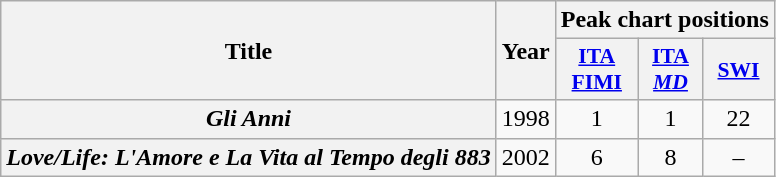<table class="wikitable plainrowheaders" style="text-align:center;">
<tr>
<th scope="col" rowspan="2">Title</th>
<th scope="col" rowspan="2">Year</th>
<th scope="col" colspan="3">Peak chart positions</th>
</tr>
<tr>
<th scope="col" style="font-size:90%;"><a href='#'>ITA<br>FIMI</a><br></th>
<th scope="col" style="font-size:90%;"><a href='#'>ITA<br><em>MD</em></a><br></th>
<th scope="col" style="font-size:90%;"><a href='#'>SWI</a><br></th>
</tr>
<tr>
<th scope="row"><em>Gli Anni</em></th>
<td>1998</td>
<td>1</td>
<td>1</td>
<td>22</td>
</tr>
<tr>
<th scope="row"><em>Love/Life: L'Amore e La Vita al Tempo degli 883</em></th>
<td>2002</td>
<td>6</td>
<td>8</td>
<td>–</td>
</tr>
</table>
